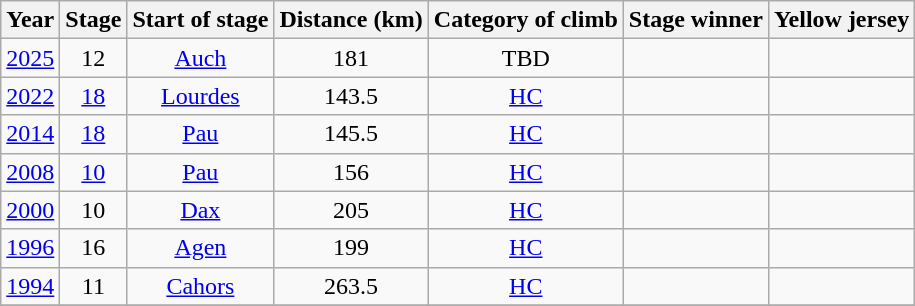<table class="wikitable" style="text-align: center;">
<tr>
<th>Year</th>
<th>Stage</th>
<th>Start of stage</th>
<th>Distance (km)</th>
<th>Category of climb</th>
<th>Stage winner</th>
<th>Yellow jersey</th>
</tr>
<tr>
<td><a href='#'>2025</a></td>
<td>12</td>
<td><a href='#'>Auch</a></td>
<td>181</td>
<td>TBD</td>
<td></td>
<td></td>
</tr>
<tr>
<td><a href='#'>2022</a></td>
<td><a href='#'>18</a></td>
<td><a href='#'>Lourdes</a></td>
<td>143.5</td>
<td><a href='#'>HC</a></td>
<td align=left></td>
<td align=left></td>
</tr>
<tr>
<td><a href='#'>2014</a></td>
<td><a href='#'>18</a></td>
<td><a href='#'>Pau</a></td>
<td>145.5</td>
<td><a href='#'>HC</a></td>
<td align=left></td>
<td align=left></td>
</tr>
<tr>
<td><a href='#'>2008</a></td>
<td><a href='#'>10</a></td>
<td><a href='#'>Pau</a></td>
<td>156</td>
<td><a href='#'>HC</a></td>
<td align=left></td>
<td align=left></td>
</tr>
<tr>
<td><a href='#'>2000</a></td>
<td>10</td>
<td><a href='#'>Dax</a></td>
<td>205</td>
<td><a href='#'>HC</a></td>
<td align=left></td>
<td align=left><s></s></td>
</tr>
<tr>
<td><a href='#'>1996</a></td>
<td>16</td>
<td><a href='#'>Agen</a></td>
<td>199</td>
<td><a href='#'>HC</a></td>
<td align=left></td>
<td align=left></td>
</tr>
<tr>
<td><a href='#'>1994</a></td>
<td>11</td>
<td><a href='#'>Cahors</a></td>
<td>263.5</td>
<td><a href='#'>HC</a></td>
<td align=left></td>
<td align=left></td>
</tr>
<tr>
</tr>
</table>
